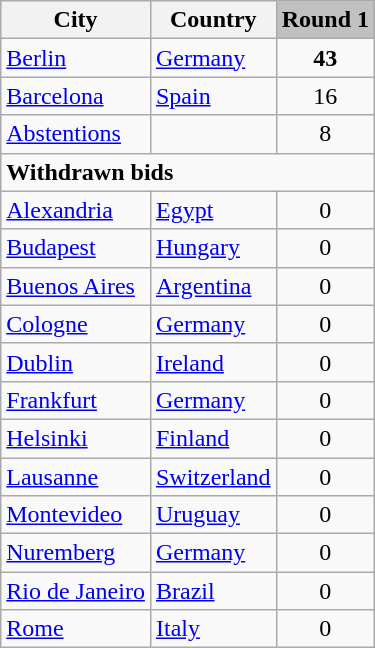<table class="wikitable floatright">
<tr>
<th>City</th>
<th>Country</th>
<td style="background:silver;"><strong>Round 1</strong></td>
</tr>
<tr>
<td><a href='#'>Berlin</a></td>
<td> <a href='#'>Germany</a></td>
<td style="text-align:center;"><strong>43</strong></td>
</tr>
<tr>
<td><a href='#'>Barcelona</a></td>
<td> <a href='#'>Spain</a></td>
<td style="text-align:center;">16</td>
</tr>
<tr>
<td><a href='#'>Abstentions</a></td>
<td></td>
<td style="text-align:center;">8</td>
</tr>
<tr>
<td colspan="3"><strong>Withdrawn bids</strong></td>
</tr>
<tr>
<td><a href='#'>Alexandria</a></td>
<td> <a href='#'>Egypt</a></td>
<td style="text-align:center;">0</td>
</tr>
<tr>
<td><a href='#'>Budapest</a></td>
<td> <a href='#'>Hungary</a></td>
<td style="text-align:center;">0</td>
</tr>
<tr>
<td><a href='#'>Buenos Aires</a></td>
<td> <a href='#'>Argentina</a></td>
<td style="text-align:center;">0</td>
</tr>
<tr>
<td><a href='#'>Cologne</a></td>
<td> <a href='#'>Germany</a></td>
<td style="text-align:center;">0</td>
</tr>
<tr>
<td><a href='#'>Dublin</a></td>
<td> <a href='#'>Ireland</a></td>
<td style="text-align:center;">0</td>
</tr>
<tr>
<td><a href='#'>Frankfurt</a></td>
<td> <a href='#'>Germany</a></td>
<td style="text-align:center;">0</td>
</tr>
<tr>
<td><a href='#'>Helsinki</a></td>
<td> <a href='#'>Finland</a></td>
<td style="text-align:center;">0</td>
</tr>
<tr>
<td><a href='#'>Lausanne</a></td>
<td> <a href='#'>Switzerland</a></td>
<td style="text-align:center;">0</td>
</tr>
<tr>
<td><a href='#'>Montevideo</a></td>
<td> <a href='#'>Uruguay</a></td>
<td style="text-align:center;">0</td>
</tr>
<tr>
<td><a href='#'>Nuremberg</a></td>
<td> <a href='#'>Germany</a></td>
<td style="text-align:center;">0</td>
</tr>
<tr>
<td><a href='#'>Rio de Janeiro</a></td>
<td> <a href='#'>Brazil</a></td>
<td style="text-align:center;">0</td>
</tr>
<tr>
<td><a href='#'>Rome</a></td>
<td> <a href='#'>Italy</a></td>
<td style="text-align:center;">0</td>
</tr>
</table>
